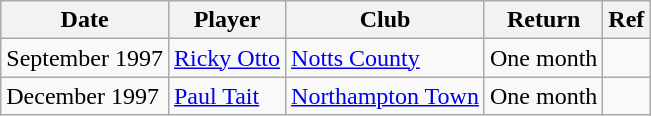<table class="wikitable">
<tr>
<th>Date</th>
<th>Player</th>
<th>Club</th>
<th>Return</th>
<th>Ref</th>
</tr>
<tr>
<td>September 1997</td>
<td><a href='#'>Ricky Otto</a></td>
<td><a href='#'>Notts County</a></td>
<td>One month</td>
<td style="text-align: center"></td>
</tr>
<tr>
<td>December 1997</td>
<td><a href='#'>Paul Tait</a></td>
<td><a href='#'>Northampton Town</a></td>
<td>One month</td>
<td style="text-align: center"></td>
</tr>
</table>
